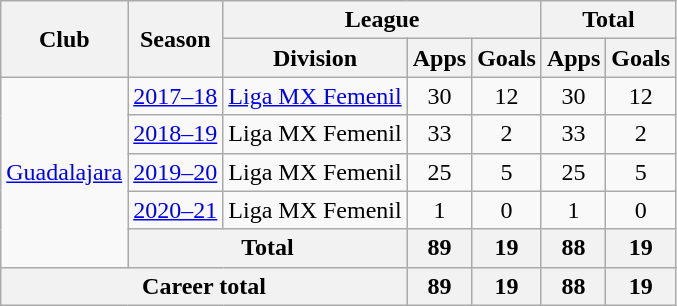<table class=wikitable style="text-align: center;">
<tr>
<th rowspan=2>Club</th>
<th rowspan=2>Season</th>
<th colspan=3>League</th>
<th colspan=2>Total</th>
</tr>
<tr>
<th>Division</th>
<th>Apps</th>
<th>Goals</th>
<th>Apps</th>
<th>Goals</th>
</tr>
<tr>
<td rowspan=5><a href='#'>Guadalajara</a></td>
<td><a href='#'>2017–18</a></td>
<td><a href='#'>Liga MX Femenil</a></td>
<td>30</td>
<td>12</td>
<td>30</td>
<td>12</td>
</tr>
<tr>
<td><a href='#'>2018–19</a></td>
<td>Liga MX Femenil</td>
<td>33</td>
<td>2</td>
<td>33</td>
<td>2</td>
</tr>
<tr>
<td><a href='#'>2019–20</a></td>
<td>Liga MX Femenil</td>
<td>25</td>
<td>5</td>
<td>25</td>
<td>5</td>
</tr>
<tr>
<td><a href='#'>2020–21</a></td>
<td>Liga MX Femenil</td>
<td>1</td>
<td>0</td>
<td>1</td>
<td>0</td>
</tr>
<tr>
<th colspan=2>Total</th>
<th>89</th>
<th>19</th>
<th>88</th>
<th>19</th>
</tr>
<tr>
<th colspan=3>Career total</th>
<th>89</th>
<th>19</th>
<th>88</th>
<th>19</th>
</tr>
</table>
